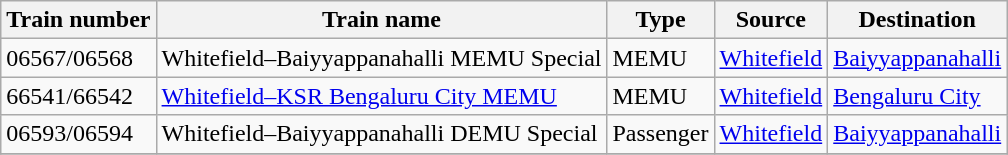<table class="wikitable">
<tr>
<th>Train number</th>
<th>Train name</th>
<th>Type</th>
<th>Source</th>
<th>Destination</th>
</tr>
<tr>
<td>06567/06568</td>
<td>Whitefield–Baiyyappanahalli MEMU Special</td>
<td>MEMU</td>
<td><a href='#'>Whitefield</a></td>
<td><a href='#'>Baiyyappanahalli</a></td>
</tr>
<tr>
<td>66541/66542</td>
<td><a href='#'>Whitefield–KSR Bengaluru City MEMU</a></td>
<td>MEMU</td>
<td><a href='#'>Whitefield</a></td>
<td><a href='#'>Bengaluru City</a></td>
</tr>
<tr>
<td>06593/06594</td>
<td>Whitefield–Baiyyappanahalli DEMU Special</td>
<td>Passenger</td>
<td><a href='#'>Whitefield</a></td>
<td><a href='#'>Baiyyappanahalli</a></td>
</tr>
<tr>
</tr>
</table>
